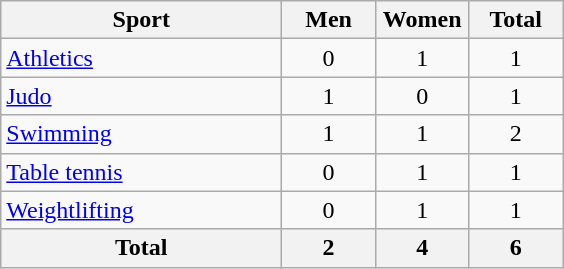<table class="wikitable sortable" style="text-align:center;">
<tr>
<th width=180>Sport</th>
<th width=55>Men</th>
<th width=55>Women</th>
<th width=55>Total</th>
</tr>
<tr>
<td align=left><a href='#'>Athletics</a></td>
<td>0</td>
<td>1</td>
<td>1</td>
</tr>
<tr>
<td align=left><a href='#'>Judo</a></td>
<td>1</td>
<td>0</td>
<td>1</td>
</tr>
<tr>
<td align=left><a href='#'>Swimming</a></td>
<td>1</td>
<td>1</td>
<td>2</td>
</tr>
<tr>
<td align=left><a href='#'>Table tennis</a></td>
<td>0</td>
<td>1</td>
<td>1</td>
</tr>
<tr>
<td align=left><a href='#'>Weightlifting</a></td>
<td>0</td>
<td>1</td>
<td>1</td>
</tr>
<tr>
<th>Total</th>
<th>2</th>
<th>4</th>
<th>6</th>
</tr>
</table>
